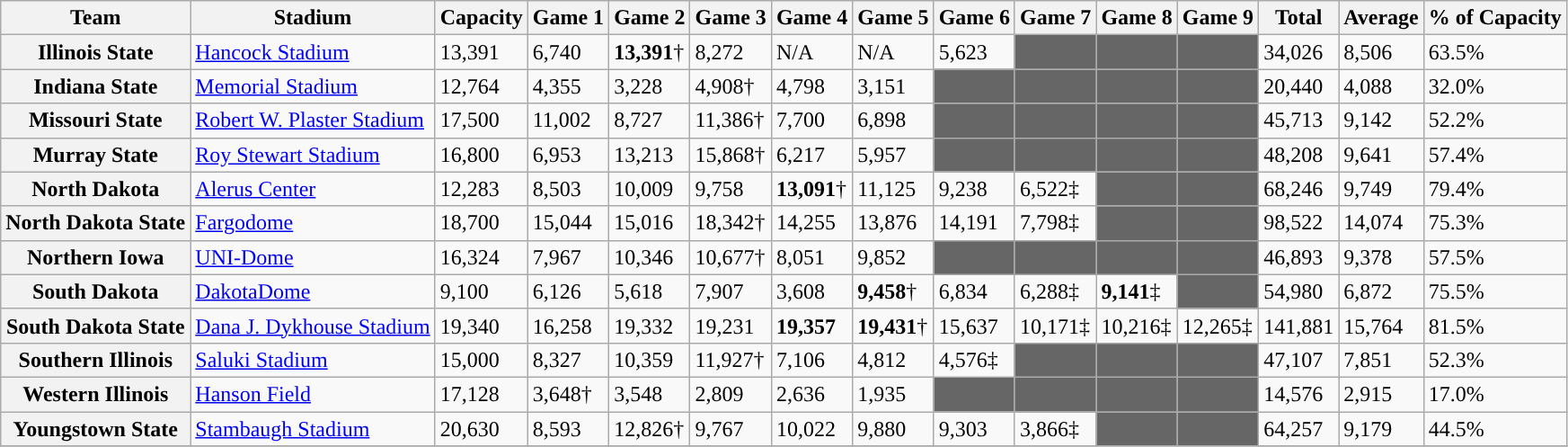<table class="wikitable sortable">
<tr>
<th>Team</th>
<th>Stadium</th>
<th>Capacity</th>
<th>Game 1</th>
<th>Game 2</th>
<th>Game 3</th>
<th>Game 4</th>
<th>Game 5</th>
<th>Game 6</th>
<th>Game 7</th>
<th>Game 8</th>
<th>Game 9</th>
<th>Total</th>
<th>Average</th>
<th>% of Capacity</th>
</tr>
<tr>
<th>Illinois State</th>
<td><a href='#'>Hancock Stadium</a></td>
<td>13,391</td>
<td>6,740</td>
<td><strong>13,391</strong>†</td>
<td>8,272</td>
<td>N/A</td>
<td>N/A</td>
<td>5,623</td>
<td style="background:#666666;"></td>
<td style="background:#666666;"></td>
<td style="background:#666666;"></td>
<td>34,026</td>
<td>8,506</td>
<td>63.5%</td>
</tr>
<tr>
<th>Indiana State</th>
<td><a href='#'>Memorial Stadium</a></td>
<td>12,764</td>
<td>4,355</td>
<td>3,228</td>
<td>4,908†</td>
<td>4,798</td>
<td>3,151</td>
<td style="background:#666666;"></td>
<td style="background:#666666;"></td>
<td style="background:#666666;"></td>
<td style="background:#666666;"></td>
<td>20,440</td>
<td>4,088</td>
<td>32.0%</td>
</tr>
<tr>
<th>Missouri State</th>
<td><a href='#'>Robert W. Plaster Stadium</a></td>
<td>17,500</td>
<td>11,002</td>
<td>8,727</td>
<td>11,386†</td>
<td>7,700</td>
<td>6,898</td>
<td style="background:#666666;"></td>
<td style="background:#666666;"></td>
<td style="background:#666666;"></td>
<td style="background:#666666;"></td>
<td>45,713</td>
<td>9,142</td>
<td>52.2%</td>
</tr>
<tr>
<th>Murray State</th>
<td><a href='#'>Roy Stewart Stadium</a></td>
<td>16,800</td>
<td>6,953</td>
<td>13,213</td>
<td>15,868†</td>
<td>6,217</td>
<td>5,957</td>
<td style="background:#666666;"></td>
<td style="background:#666666;"></td>
<td style="background:#666666;"></td>
<td style="background:#666666;"></td>
<td>48,208</td>
<td>9,641</td>
<td>57.4%</td>
</tr>
<tr>
<th>North Dakota</th>
<td><a href='#'>Alerus Center</a></td>
<td>12,283</td>
<td>8,503</td>
<td>10,009</td>
<td>9,758</td>
<td><strong>13,091</strong>†</td>
<td>11,125</td>
<td>9,238</td>
<td>6,522‡</td>
<td style="background:#666666;"></td>
<td style="background:#666666;"></td>
<td>68,246</td>
<td>9,749</td>
<td>79.4%</td>
</tr>
<tr>
<th>North Dakota State</th>
<td><a href='#'>Fargodome</a></td>
<td>18,700</td>
<td>15,044</td>
<td>15,016</td>
<td>18,342†</td>
<td>14,255</td>
<td>13,876</td>
<td>14,191</td>
<td>7,798‡</td>
<td style="background:#666666;"></td>
<td style="background:#666666;"></td>
<td>98,522</td>
<td>14,074</td>
<td>75.3%</td>
</tr>
<tr>
<th>Northern Iowa</th>
<td><a href='#'>UNI-Dome</a></td>
<td>16,324</td>
<td>7,967</td>
<td>10,346</td>
<td>10,677†</td>
<td>8,051</td>
<td>9,852</td>
<td style="background:#666666;"></td>
<td style="background:#666666;"></td>
<td style="background:#666666;"></td>
<td style="background:#666666;"></td>
<td>46,893</td>
<td>9,378</td>
<td>57.5%</td>
</tr>
<tr>
<th>South Dakota</th>
<td><a href='#'>DakotaDome</a></td>
<td>9,100</td>
<td>6,126</td>
<td>5,618</td>
<td>7,907</td>
<td>3,608</td>
<td><strong>9,458</strong>†</td>
<td>6,834</td>
<td>6,288‡</td>
<td><strong>9,141</strong>‡</td>
<td style="background:#666666;"></td>
<td>54,980</td>
<td>6,872</td>
<td>75.5%</td>
</tr>
<tr>
<th>South Dakota State</th>
<td><a href='#'>Dana J. Dykhouse Stadium</a></td>
<td>19,340</td>
<td>16,258</td>
<td>19,332</td>
<td>19,231</td>
<td><strong>19,357</strong></td>
<td><strong>19,431</strong>†</td>
<td>15,637</td>
<td>10,171‡</td>
<td>10,216‡</td>
<td>12,265‡</td>
<td>141,881</td>
<td>15,764</td>
<td>81.5%</td>
</tr>
<tr>
<th>Southern Illinois</th>
<td><a href='#'>Saluki Stadium</a></td>
<td>15,000</td>
<td>8,327</td>
<td>10,359</td>
<td>11,927†</td>
<td>7,106</td>
<td>4,812</td>
<td>4,576‡</td>
<td style="background:#666666;"></td>
<td style="background:#666666;"></td>
<td style="background:#666666;"></td>
<td>47,107</td>
<td>7,851</td>
<td>52.3%</td>
</tr>
<tr>
<th>Western Illinois</th>
<td><a href='#'>Hanson Field</a></td>
<td>17,128</td>
<td>3,648†</td>
<td>3,548</td>
<td>2,809</td>
<td>2,636</td>
<td>1,935</td>
<td style="background:#666666;"></td>
<td style="background:#666666;"></td>
<td style="background:#666666;"></td>
<td style="background:#666666;"></td>
<td>14,576</td>
<td>2,915</td>
<td>17.0%</td>
</tr>
<tr>
<th>Youngstown State</th>
<td><a href='#'>Stambaugh Stadium</a></td>
<td>20,630</td>
<td>8,593</td>
<td>12,826†</td>
<td>9,767</td>
<td>10,022</td>
<td>9,880</td>
<td>9,303</td>
<td>3,866‡</td>
<td style="background:#666666;"></td>
<td style="background:#666666;"></td>
<td>64,257</td>
<td>9,179</td>
<td>44.5%</td>
</tr>
<tr>
</tr>
</table>
